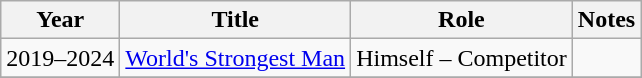<table class="wikitable sortable">
<tr>
<th>Year</th>
<th>Title</th>
<th>Role</th>
<th>Notes</th>
</tr>
<tr>
<td>2019–2024</td>
<td><a href='#'>World's Strongest Man</a></td>
<td>Himself – Competitor</td>
<td></td>
</tr>
<tr>
</tr>
</table>
